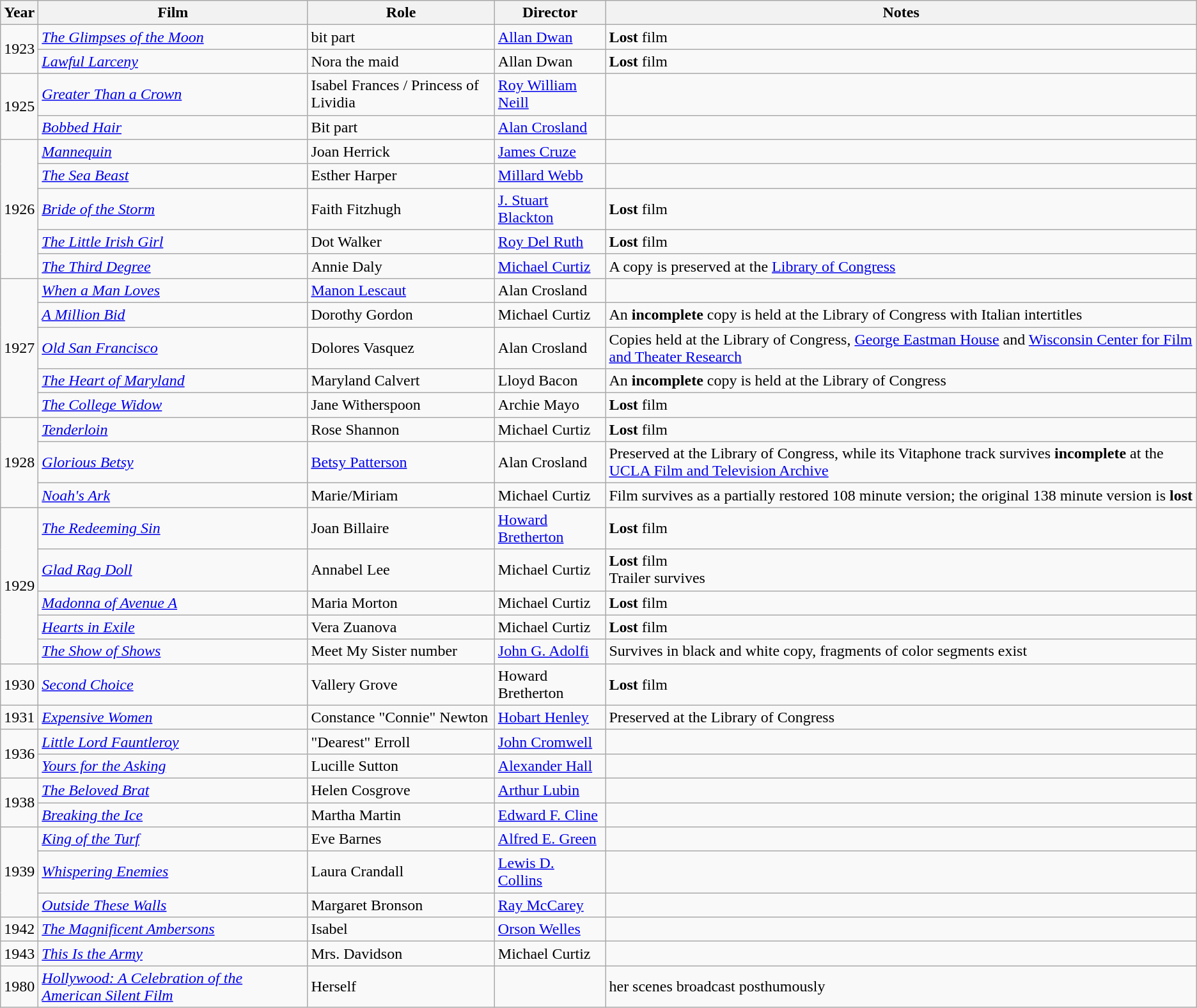<table class="wikitable sortable">
<tr>
<th>Year</th>
<th>Film</th>
<th>Role</th>
<th>Director</th>
<th>Notes</th>
</tr>
<tr>
<td rowspan="2">1923</td>
<td><em><a href='#'>The Glimpses of the Moon</a></em></td>
<td>bit part</td>
<td><a href='#'>Allan Dwan</a></td>
<td><strong>Lost</strong> film</td>
</tr>
<tr>
<td><em><a href='#'>Lawful Larceny</a></em></td>
<td>Nora the maid</td>
<td>Allan Dwan</td>
<td><strong>Lost</strong> film</td>
</tr>
<tr>
<td rowspan="2">1925</td>
<td><em><a href='#'>Greater Than a Crown</a></em></td>
<td>Isabel Frances / Princess of Lividia</td>
<td><a href='#'>Roy William Neill</a></td>
<td></td>
</tr>
<tr>
<td><em><a href='#'>Bobbed Hair</a></em></td>
<td>Bit part</td>
<td><a href='#'>Alan Crosland</a></td>
<td></td>
</tr>
<tr>
<td rowspan="5">1926</td>
<td><em><a href='#'>Mannequin</a></em></td>
<td>Joan Herrick</td>
<td><a href='#'>James Cruze</a></td>
<td></td>
</tr>
<tr>
<td><em><a href='#'>The Sea Beast</a></em></td>
<td>Esther Harper</td>
<td><a href='#'>Millard Webb</a></td>
<td></td>
</tr>
<tr>
<td><em><a href='#'>Bride of the Storm</a></em></td>
<td>Faith Fitzhugh</td>
<td><a href='#'>J. Stuart Blackton</a></td>
<td><strong>Lost</strong> film</td>
</tr>
<tr>
<td><em><a href='#'>The Little Irish Girl</a></em></td>
<td>Dot Walker</td>
<td><a href='#'>Roy Del Ruth</a></td>
<td><strong>Lost</strong> film</td>
</tr>
<tr>
<td><em><a href='#'>The Third Degree</a></em></td>
<td>Annie Daly</td>
<td><a href='#'>Michael Curtiz</a></td>
<td>A copy is preserved at the <a href='#'>Library of Congress</a></td>
</tr>
<tr>
<td rowspan="5">1927</td>
<td><em><a href='#'>When a Man Loves</a></em></td>
<td><a href='#'>Manon Lescaut</a></td>
<td>Alan Crosland</td>
<td></td>
</tr>
<tr>
<td><em><a href='#'>A Million Bid</a></em></td>
<td>Dorothy Gordon</td>
<td>Michael Curtiz</td>
<td>An <strong>incomplete</strong> copy is held at the Library of Congress with Italian intertitles</td>
</tr>
<tr>
<td><em><a href='#'>Old San Francisco</a></em></td>
<td>Dolores Vasquez</td>
<td>Alan Crosland</td>
<td>Copies held at the Library of Congress, <a href='#'>George Eastman House</a> and <a href='#'>Wisconsin Center for Film and Theater Research</a></td>
</tr>
<tr>
<td><em><a href='#'>The Heart of Maryland</a></em></td>
<td>Maryland Calvert</td>
<td>Lloyd Bacon</td>
<td>An <strong>incomplete</strong> copy is held at the Library of Congress</td>
</tr>
<tr>
<td><em><a href='#'>The College Widow</a></em></td>
<td>Jane Witherspoon</td>
<td>Archie Mayo</td>
<td><strong>Lost</strong> film</td>
</tr>
<tr>
<td rowspan="3">1928</td>
<td><em><a href='#'>Tenderloin</a></em></td>
<td>Rose Shannon</td>
<td>Michael Curtiz</td>
<td><strong>Lost</strong> film</td>
</tr>
<tr>
<td><em><a href='#'>Glorious Betsy</a></em></td>
<td><a href='#'>Betsy Patterson</a></td>
<td>Alan Crosland</td>
<td>Preserved at the Library of Congress, while its Vitaphone track survives <strong>incomplete</strong> at the <a href='#'>UCLA Film and Television Archive</a></td>
</tr>
<tr>
<td><em><a href='#'>Noah's Ark</a></em></td>
<td>Marie/Miriam</td>
<td>Michael Curtiz</td>
<td>Film survives as a partially restored 108 minute version; the original 138 minute version is <strong>lost</strong></td>
</tr>
<tr>
<td rowspan="5">1929</td>
<td><em><a href='#'>The Redeeming Sin</a></em></td>
<td>Joan Billaire</td>
<td><a href='#'>Howard Bretherton</a></td>
<td><strong>Lost</strong> film</td>
</tr>
<tr>
<td><em><a href='#'>Glad Rag Doll</a></em></td>
<td>Annabel Lee</td>
<td>Michael Curtiz</td>
<td><strong>Lost</strong> film <br>Trailer survives</td>
</tr>
<tr>
<td><em><a href='#'>Madonna of Avenue A</a></em></td>
<td>Maria Morton</td>
<td>Michael Curtiz</td>
<td><strong>Lost</strong> film</td>
</tr>
<tr>
<td><em><a href='#'>Hearts in Exile</a></em></td>
<td>Vera Zuanova</td>
<td>Michael Curtiz</td>
<td><strong>Lost</strong> film</td>
</tr>
<tr>
<td><em><a href='#'>The Show of Shows</a></em></td>
<td>Meet My Sister number</td>
<td><a href='#'>John G. Adolfi</a></td>
<td>Survives in black and white copy, fragments of color segments exist</td>
</tr>
<tr>
<td>1930</td>
<td><em><a href='#'>Second Choice</a></em></td>
<td>Vallery Grove</td>
<td>Howard Bretherton</td>
<td><strong>Lost</strong> film</td>
</tr>
<tr>
<td>1931</td>
<td><em><a href='#'>Expensive Women</a></em></td>
<td>Constance "Connie" Newton</td>
<td><a href='#'>Hobart Henley</a></td>
<td>Preserved at the Library of Congress</td>
</tr>
<tr>
<td rowspan="2">1936</td>
<td><em><a href='#'>Little Lord Fauntleroy</a></em></td>
<td>"Dearest" Erroll</td>
<td><a href='#'>John Cromwell</a></td>
<td></td>
</tr>
<tr>
<td><em><a href='#'>Yours for the Asking</a></em></td>
<td>Lucille Sutton</td>
<td><a href='#'>Alexander Hall</a></td>
<td></td>
</tr>
<tr>
<td rowspan="2">1938</td>
<td><em><a href='#'>The Beloved Brat</a></em></td>
<td>Helen Cosgrove</td>
<td><a href='#'>Arthur Lubin</a></td>
<td></td>
</tr>
<tr>
<td><em><a href='#'>Breaking the Ice</a></em></td>
<td>Martha Martin</td>
<td><a href='#'>Edward F. Cline</a></td>
<td></td>
</tr>
<tr>
<td rowspan="3">1939</td>
<td><em><a href='#'>King of the Turf</a></em></td>
<td>Eve Barnes</td>
<td><a href='#'>Alfred E. Green</a></td>
<td></td>
</tr>
<tr>
<td><em><a href='#'>Whispering Enemies</a></em></td>
<td>Laura Crandall</td>
<td><a href='#'>Lewis D. Collins</a></td>
<td></td>
</tr>
<tr>
<td><em><a href='#'>Outside These Walls</a></em></td>
<td>Margaret Bronson</td>
<td><a href='#'>Ray McCarey</a></td>
<td></td>
</tr>
<tr>
<td>1942</td>
<td><em><a href='#'>The Magnificent Ambersons</a></em></td>
<td>Isabel</td>
<td><a href='#'>Orson Welles</a></td>
<td></td>
</tr>
<tr>
<td>1943</td>
<td><em><a href='#'>This Is the Army</a></em></td>
<td>Mrs. Davidson</td>
<td>Michael Curtiz</td>
<td></td>
</tr>
<tr>
<td>1980</td>
<td><em><a href='#'>Hollywood: A Celebration of the American Silent Film</a></em></td>
<td>Herself</td>
<td></td>
<td>her scenes broadcast posthumously</td>
</tr>
</table>
